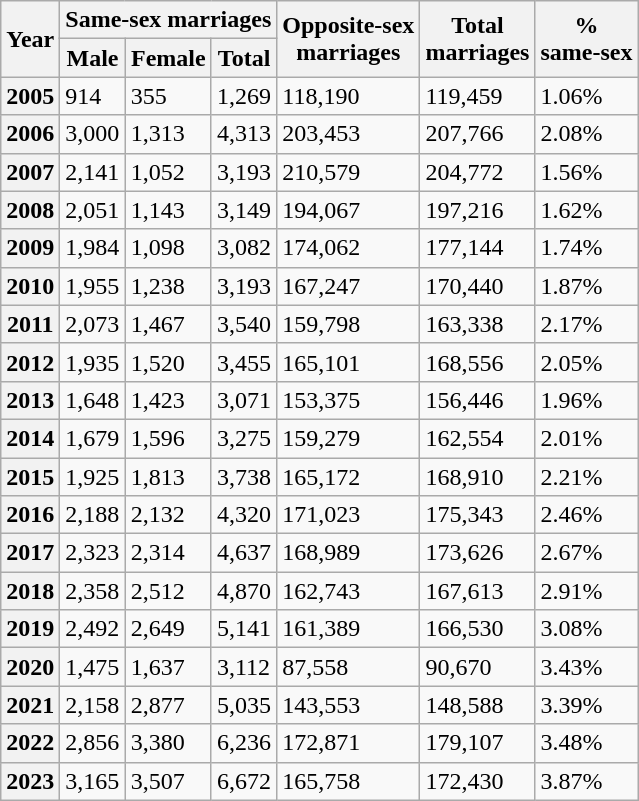<table class="wikitable">
<tr>
<th rowspan=2>Year</th>
<th colspan=3>Same-sex marriages</th>
<th rowspan=2>Opposite-sex<br>marriages</th>
<th rowspan=2>Total<br>marriages</th>
<th rowspan=2>%<br>same-sex</th>
</tr>
<tr>
<th>Male</th>
<th>Female</th>
<th>Total</th>
</tr>
<tr>
<th>2005</th>
<td>914</td>
<td>355</td>
<td>1,269</td>
<td>118,190</td>
<td>119,459</td>
<td>1.06%</td>
</tr>
<tr>
<th>2006</th>
<td>3,000</td>
<td>1,313</td>
<td>4,313</td>
<td>203,453</td>
<td>207,766</td>
<td>2.08%</td>
</tr>
<tr>
<th>2007</th>
<td>2,141</td>
<td>1,052</td>
<td>3,193</td>
<td>210,579</td>
<td>204,772</td>
<td>1.56%</td>
</tr>
<tr>
<th>2008</th>
<td>2,051</td>
<td>1,143</td>
<td>3,149</td>
<td>194,067</td>
<td>197,216</td>
<td>1.62%</td>
</tr>
<tr>
<th>2009</th>
<td>1,984</td>
<td>1,098</td>
<td>3,082</td>
<td>174,062</td>
<td>177,144</td>
<td>1.74%</td>
</tr>
<tr>
<th>2010</th>
<td>1,955</td>
<td>1,238</td>
<td>3,193</td>
<td>167,247</td>
<td>170,440</td>
<td>1.87%</td>
</tr>
<tr>
<th>2011</th>
<td>2,073</td>
<td>1,467</td>
<td>3,540</td>
<td>159,798</td>
<td>163,338</td>
<td>2.17%</td>
</tr>
<tr>
<th>2012</th>
<td>1,935</td>
<td>1,520</td>
<td>3,455</td>
<td>165,101</td>
<td>168,556</td>
<td>2.05%</td>
</tr>
<tr>
<th>2013</th>
<td>1,648</td>
<td>1,423</td>
<td>3,071</td>
<td>153,375</td>
<td>156,446</td>
<td>1.96%</td>
</tr>
<tr>
<th>2014</th>
<td>1,679</td>
<td>1,596</td>
<td>3,275</td>
<td>159,279</td>
<td>162,554</td>
<td>2.01%</td>
</tr>
<tr>
<th>2015</th>
<td>1,925</td>
<td>1,813</td>
<td>3,738</td>
<td>165,172</td>
<td>168,910</td>
<td>2.21%</td>
</tr>
<tr>
<th>2016</th>
<td>2,188</td>
<td>2,132</td>
<td>4,320</td>
<td>171,023</td>
<td>175,343</td>
<td>2.46%</td>
</tr>
<tr>
<th>2017</th>
<td>2,323</td>
<td>2,314</td>
<td>4,637</td>
<td>168,989</td>
<td>173,626</td>
<td>2.67%</td>
</tr>
<tr>
<th>2018</th>
<td>2,358</td>
<td>2,512</td>
<td>4,870</td>
<td>162,743</td>
<td>167,613</td>
<td>2.91%</td>
</tr>
<tr>
<th>2019</th>
<td>2,492</td>
<td>2,649</td>
<td>5,141</td>
<td>161,389</td>
<td>166,530</td>
<td>3.08%</td>
</tr>
<tr>
<th>2020</th>
<td>1,475</td>
<td>1,637</td>
<td>3,112</td>
<td>87,558</td>
<td>90,670</td>
<td>3.43%</td>
</tr>
<tr>
<th>2021</th>
<td>2,158</td>
<td>2,877</td>
<td>5,035</td>
<td>143,553</td>
<td>148,588</td>
<td>3.39%</td>
</tr>
<tr>
<th>2022</th>
<td>2,856</td>
<td>3,380</td>
<td>6,236</td>
<td>172,871</td>
<td>179,107</td>
<td>3.48%</td>
</tr>
<tr>
<th>2023</th>
<td>3,165</td>
<td>3,507</td>
<td>6,672</td>
<td>165,758</td>
<td>172,430</td>
<td>3.87%</td>
</tr>
</table>
